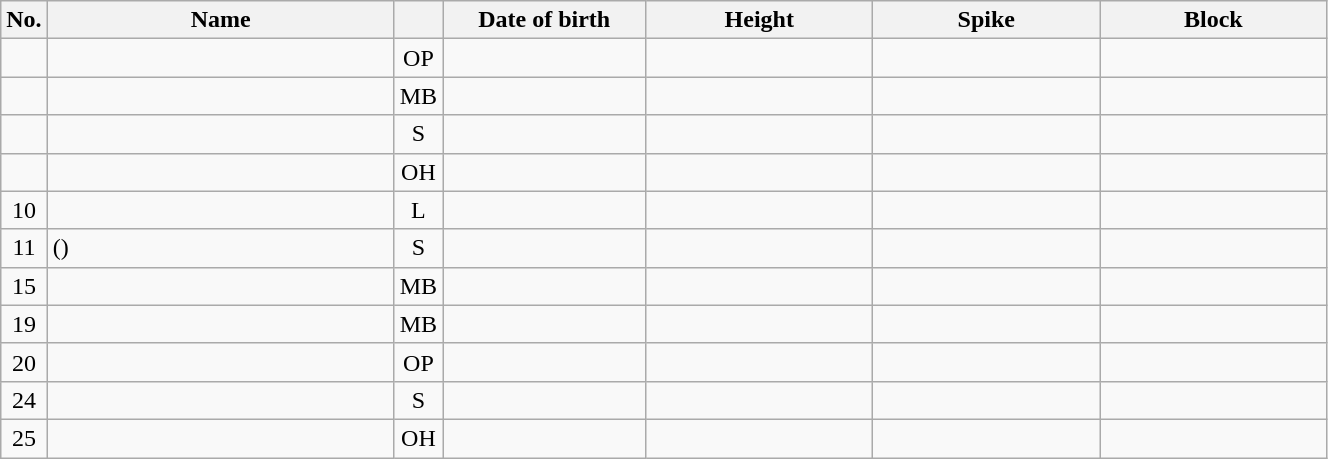<table class="wikitable sortable" style="font-size:100%; text-align:center;">
<tr>
<th>No.</th>
<th style="width:14em">Name</th>
<th></th>
<th style="width:8em">Date of birth</th>
<th style="width:9em">Height</th>
<th style="width:9em">Spike</th>
<th style="width:9em">Block</th>
</tr>
<tr>
<td></td>
<td align=left></td>
<td>OP</td>
<td align=right></td>
<td></td>
<td></td>
<td></td>
</tr>
<tr>
<td></td>
<td align=left></td>
<td>MB</td>
<td align=right></td>
<td></td>
<td></td>
<td></td>
</tr>
<tr>
<td></td>
<td align=left></td>
<td>S</td>
<td align=right></td>
<td></td>
<td></td>
<td></td>
</tr>
<tr>
<td></td>
<td align=left></td>
<td>OH</td>
<td align=right></td>
<td></td>
<td></td>
<td></td>
</tr>
<tr>
<td>10</td>
<td align=left></td>
<td>L</td>
<td align=right></td>
<td></td>
<td></td>
<td></td>
</tr>
<tr>
<td>11</td>
<td align=left> ()</td>
<td>S</td>
<td align=right></td>
<td></td>
<td></td>
<td></td>
</tr>
<tr>
<td>15</td>
<td align=left></td>
<td>MB</td>
<td align=right></td>
<td></td>
<td></td>
<td></td>
</tr>
<tr>
<td>19</td>
<td align=left></td>
<td>MB</td>
<td align=right></td>
<td></td>
<td></td>
<td></td>
</tr>
<tr>
<td>20</td>
<td align=left></td>
<td>OP</td>
<td align=right></td>
<td></td>
<td></td>
<td></td>
</tr>
<tr>
<td>24</td>
<td align=left></td>
<td>S</td>
<td align=right></td>
<td></td>
<td></td>
<td></td>
</tr>
<tr>
<td>25</td>
<td align=left></td>
<td>OH</td>
<td align=right></td>
<td></td>
<td></td>
<td></td>
</tr>
</table>
